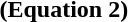<table>
<tr>
<th width="150pt" align="left">(Equation 2)</th>
<th width="225pt" align="left"></th>
</tr>
</table>
